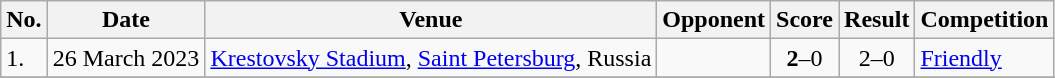<table class="wikitable">
<tr>
<th>No.</th>
<th>Date</th>
<th>Venue</th>
<th>Opponent</th>
<th>Score</th>
<th>Result</th>
<th>Competition</th>
</tr>
<tr>
<td>1.</td>
<td>26 March 2023</td>
<td><a href='#'>Krestovsky Stadium</a>, <a href='#'>Saint Petersburg</a>, Russia</td>
<td></td>
<td align=center><strong>2</strong>–0</td>
<td align=center>2–0</td>
<td><a href='#'>Friendly</a></td>
</tr>
<tr>
</tr>
</table>
